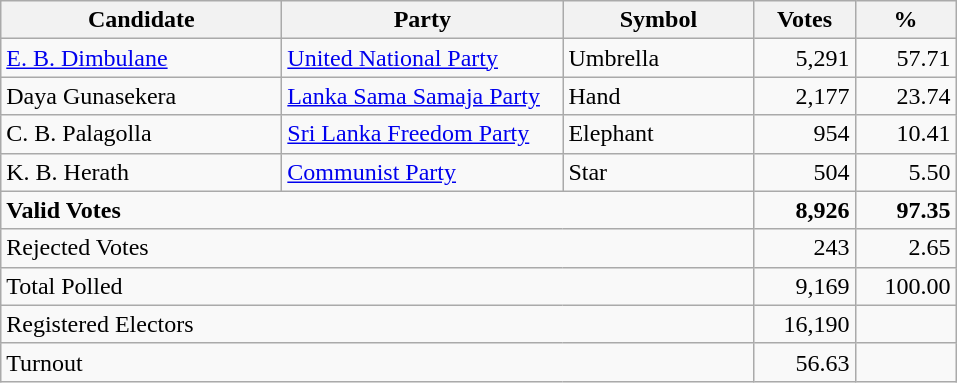<table class="wikitable" border="1" style="text-align:right;">
<tr>
<th align=left width="180">Candidate</th>
<th align=left width="180">Party</th>
<th align=left width="120">Symbol</th>
<th align=left width="60">Votes</th>
<th align=left width="60">%</th>
</tr>
<tr>
<td align=left><a href='#'>E. B. Dimbulane</a></td>
<td align=left><a href='#'>United National Party</a></td>
<td align=left>Umbrella</td>
<td>5,291</td>
<td>57.71</td>
</tr>
<tr>
<td align=left>Daya Gunasekera</td>
<td align=left><a href='#'>Lanka Sama Samaja Party</a></td>
<td align=left>Hand</td>
<td>2,177</td>
<td>23.74</td>
</tr>
<tr>
<td align=left>C. B. Palagolla</td>
<td align=left><a href='#'>Sri Lanka Freedom Party</a></td>
<td align=left>Elephant</td>
<td>954</td>
<td>10.41</td>
</tr>
<tr>
<td align=left>K. B. Herath</td>
<td align=left><a href='#'>Communist Party</a></td>
<td align=left>Star</td>
<td>504</td>
<td>5.50</td>
</tr>
<tr>
<td align=left colspan=3><strong>Valid Votes</strong></td>
<td><strong>8,926</strong></td>
<td><strong>97.35</strong></td>
</tr>
<tr>
<td align=left colspan=3>Rejected Votes</td>
<td>243</td>
<td>2.65</td>
</tr>
<tr>
<td align=left colspan=3>Total Polled</td>
<td>9,169</td>
<td>100.00</td>
</tr>
<tr>
<td align=left colspan=3>Registered Electors</td>
<td>16,190</td>
<td></td>
</tr>
<tr>
<td align=left colspan=3>Turnout</td>
<td>56.63</td>
</tr>
</table>
